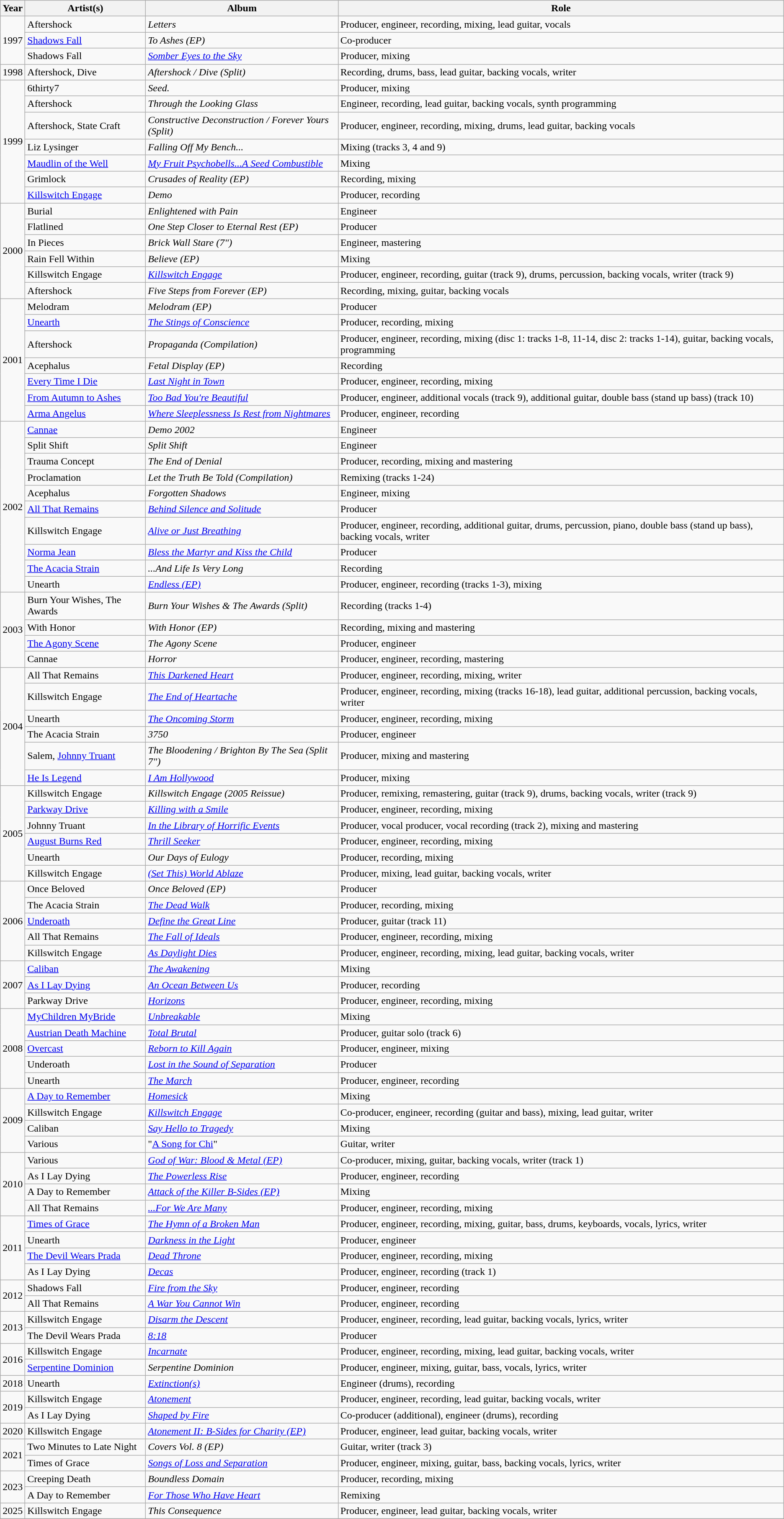<table class="wikitable sortable">
<tr>
<th>Year</th>
<th>Artist(s)</th>
<th>Album</th>
<th>Role</th>
</tr>
<tr>
<td rowspan="3">1997</td>
<td>Aftershock</td>
<td><em>Letters</em></td>
<td>Producer, engineer, recording, mixing, lead guitar, vocals</td>
</tr>
<tr>
<td><a href='#'>Shadows Fall</a></td>
<td><em>To Ashes (EP)</em></td>
<td>Co-producer</td>
</tr>
<tr>
<td>Shadows Fall</td>
<td><em><a href='#'>Somber Eyes to the Sky</a></em></td>
<td>Producer, mixing</td>
</tr>
<tr>
<td rowspan="1">1998</td>
<td>Aftershock, Dive</td>
<td><em>Aftershock / Dive (Split)</em></td>
<td>Recording, drums, bass, lead guitar, backing vocals, writer</td>
</tr>
<tr>
<td rowspan="7">1999</td>
<td>6thirty7</td>
<td><em>Seed.</em></td>
<td>Producer, mixing</td>
</tr>
<tr>
<td>Aftershock</td>
<td><em>Through the Looking Glass</em></td>
<td>Engineer, recording, lead guitar, backing vocals, synth programming</td>
</tr>
<tr>
<td>Aftershock, State Craft</td>
<td><em>Constructive Deconstruction / Forever Yours (Split)</em></td>
<td>Producer, engineer, recording, mixing, drums, lead guitar, backing vocals</td>
</tr>
<tr>
<td>Liz Lysinger</td>
<td><em>Falling Off My Bench...</em></td>
<td>Mixing (tracks 3, 4 and 9)</td>
</tr>
<tr>
<td><a href='#'>Maudlin of the Well</a></td>
<td><em><a href='#'>My Fruit Psychobells...A Seed Combustible</a></em></td>
<td>Mixing</td>
</tr>
<tr>
<td>Grimlock</td>
<td><em>Crusades of Reality (EP)</em></td>
<td>Recording, mixing</td>
</tr>
<tr>
<td><a href='#'>Killswitch Engage</a></td>
<td><em>Demo</em></td>
<td>Producer, recording</td>
</tr>
<tr>
<td rowspan="6">2000</td>
<td>Burial</td>
<td><em>Enlightened with Pain</em></td>
<td>Engineer</td>
</tr>
<tr>
<td>Flatlined</td>
<td><em>One Step Closer to Eternal Rest (EP)</em></td>
<td>Producer</td>
</tr>
<tr>
<td>In Pieces</td>
<td><em>Brick Wall Stare (7")</em></td>
<td>Engineer, mastering</td>
</tr>
<tr>
<td>Rain Fell Within</td>
<td><em>Believe (EP)</em></td>
<td>Mixing</td>
</tr>
<tr>
<td>Killswitch Engage</td>
<td><em><a href='#'>Killswitch Engage</a></em></td>
<td>Producer, engineer, recording, guitar (track 9), drums, percussion, backing vocals, writer (track 9)</td>
</tr>
<tr>
<td>Aftershock</td>
<td><em>Five Steps from Forever (EP)</em></td>
<td>Recording, mixing, guitar, backing vocals</td>
</tr>
<tr>
<td rowspan="7">2001</td>
<td>Melodram</td>
<td><em>Melodram (EP)</em></td>
<td>Producer</td>
</tr>
<tr>
<td><a href='#'>Unearth</a></td>
<td><em><a href='#'>The Stings of Conscience</a></em></td>
<td>Producer, recording, mixing</td>
</tr>
<tr>
<td>Aftershock</td>
<td><em>Propaganda (Compilation)</em></td>
<td>Producer, engineer, recording, mixing (disc 1: tracks 1-8, 11-14, disc 2: tracks 1-14), guitar, backing vocals, programming</td>
</tr>
<tr>
<td>Acephalus</td>
<td><em>Fetal Display (EP)</em></td>
<td>Recording</td>
</tr>
<tr>
<td><a href='#'>Every Time I Die</a></td>
<td><em><a href='#'>Last Night in Town</a></em></td>
<td>Producer, engineer, recording, mixing</td>
</tr>
<tr>
<td><a href='#'>From Autumn to Ashes</a></td>
<td><em><a href='#'>Too Bad You're Beautiful</a></em></td>
<td>Producer, engineer, additional vocals (track 9), additional guitar, double bass (stand up bass) (track 10)</td>
</tr>
<tr>
<td><a href='#'>Arma Angelus</a></td>
<td><em><a href='#'>Where Sleeplessness Is Rest from Nightmares</a></em></td>
<td>Producer, engineer, recording</td>
</tr>
<tr>
<td rowspan="10">2002</td>
<td><a href='#'>Cannae</a></td>
<td><em>Demo 2002</em></td>
<td>Engineer</td>
</tr>
<tr>
<td>Split Shift</td>
<td><em>Split Shift</em></td>
<td>Engineer</td>
</tr>
<tr>
<td>Trauma Concept</td>
<td><em>The End of Denial</em></td>
<td>Producer, recording, mixing and mastering</td>
</tr>
<tr>
<td>Proclamation</td>
<td><em>Let the Truth Be Told (Compilation)</em></td>
<td>Remixing (tracks 1-24)</td>
</tr>
<tr>
<td>Acephalus</td>
<td><em>Forgotten Shadows</em></td>
<td>Engineer, mixing</td>
</tr>
<tr>
<td><a href='#'>All That Remains</a></td>
<td><em><a href='#'>Behind Silence and Solitude</a></em></td>
<td>Producer</td>
</tr>
<tr>
<td>Killswitch Engage</td>
<td><em><a href='#'>Alive or Just Breathing</a></em></td>
<td>Producer, engineer, recording, additional guitar, drums, percussion, piano, double bass (stand up bass), backing vocals, writer</td>
</tr>
<tr>
<td><a href='#'>Norma Jean</a></td>
<td><em><a href='#'>Bless the Martyr and Kiss the Child</a></em></td>
<td>Producer</td>
</tr>
<tr>
<td><a href='#'>The Acacia Strain</a></td>
<td><em>...And Life Is Very Long</em></td>
<td>Recording</td>
</tr>
<tr>
<td>Unearth</td>
<td><em><a href='#'>Endless (EP)</a></em></td>
<td>Producer, engineer, recording (tracks 1-3), mixing</td>
</tr>
<tr>
<td rowspan="4">2003</td>
<td>Burn Your Wishes, The Awards</td>
<td><em>Burn Your Wishes & The Awards (Split)</em></td>
<td>Recording (tracks 1-4)</td>
</tr>
<tr>
<td>With Honor</td>
<td><em>With Honor (EP)</em></td>
<td>Recording, mixing and mastering</td>
</tr>
<tr>
<td><a href='#'>The Agony Scene</a></td>
<td><em>The Agony Scene</em></td>
<td>Producer, engineer</td>
</tr>
<tr>
<td>Cannae</td>
<td><em>Horror</em></td>
<td>Producer, engineer, recording, mastering</td>
</tr>
<tr>
<td rowspan="6">2004</td>
<td>All That Remains</td>
<td><em><a href='#'>This Darkened Heart</a></em></td>
<td>Producer, engineer, recording, mixing, writer</td>
</tr>
<tr>
<td>Killswitch Engage</td>
<td><em><a href='#'>The End of Heartache</a></em></td>
<td>Producer, engineer, recording, mixing (tracks 16-18), lead guitar, additional percussion, backing vocals, writer</td>
</tr>
<tr>
<td>Unearth</td>
<td><em><a href='#'>The Oncoming Storm</a></em></td>
<td>Producer, engineer, recording, mixing</td>
</tr>
<tr>
<td>The Acacia Strain</td>
<td><em>3750</em></td>
<td>Producer, engineer</td>
</tr>
<tr>
<td>Salem, <a href='#'>Johnny Truant</a></td>
<td><em>The Bloodening / Brighton By The Sea (Split 7")</em></td>
<td>Producer, mixing and mastering</td>
</tr>
<tr>
<td><a href='#'>He Is Legend</a></td>
<td><em><a href='#'>I Am Hollywood</a></em></td>
<td>Producer, mixing</td>
</tr>
<tr>
<td rowspan="6">2005</td>
<td>Killswitch Engage</td>
<td><em>Killswitch Engage (2005 Reissue)</em></td>
<td>Producer, remixing, remastering, guitar (track 9), drums, backing vocals, writer (track 9)</td>
</tr>
<tr>
<td><a href='#'>Parkway Drive</a></td>
<td><em><a href='#'>Killing with a Smile</a></em></td>
<td>Producer, engineer, recording, mixing</td>
</tr>
<tr>
<td>Johnny Truant</td>
<td><em><a href='#'>In the Library of Horrific Events</a></em></td>
<td>Producer, vocal producer, vocal recording (track 2), mixing and mastering</td>
</tr>
<tr>
<td><a href='#'>August Burns Red</a></td>
<td><em><a href='#'>Thrill Seeker</a></em></td>
<td>Producer, engineer, recording, mixing</td>
</tr>
<tr>
<td>Unearth</td>
<td><em>Our Days of Eulogy</em></td>
<td>Producer, recording, mixing</td>
</tr>
<tr>
<td>Killswitch Engage</td>
<td><em><a href='#'>(Set This) World Ablaze</a></em></td>
<td>Producer, mixing, lead guitar, backing vocals, writer</td>
</tr>
<tr>
<td rowspan="5">2006</td>
<td>Once Beloved</td>
<td><em>Once Beloved (EP)</em></td>
<td>Producer</td>
</tr>
<tr>
<td>The Acacia Strain</td>
<td><em><a href='#'>The Dead Walk</a></em></td>
<td>Producer, recording, mixing</td>
</tr>
<tr>
<td><a href='#'>Underoath</a></td>
<td><em><a href='#'>Define the Great Line</a></em></td>
<td>Producer, guitar (track 11)</td>
</tr>
<tr>
<td>All That Remains</td>
<td><em><a href='#'>The Fall of Ideals</a></em></td>
<td>Producer, engineer, recording, mixing</td>
</tr>
<tr>
<td>Killswitch Engage</td>
<td><em><a href='#'>As Daylight Dies</a></em></td>
<td>Producer, engineer, recording, mixing, lead guitar, backing vocals, writer</td>
</tr>
<tr>
<td rowspan="3">2007</td>
<td><a href='#'>Caliban</a></td>
<td><em><a href='#'>The Awakening</a></em></td>
<td>Mixing</td>
</tr>
<tr>
<td><a href='#'>As I Lay Dying</a></td>
<td><em><a href='#'>An Ocean Between Us</a></em></td>
<td>Producer, recording</td>
</tr>
<tr>
<td>Parkway Drive</td>
<td><em><a href='#'>Horizons</a></em></td>
<td>Producer, engineer, recording, mixing</td>
</tr>
<tr>
<td rowspan="5">2008</td>
<td><a href='#'>MyChildren MyBride</a></td>
<td><em><a href='#'>Unbreakable</a></em></td>
<td>Mixing</td>
</tr>
<tr>
<td><a href='#'>Austrian Death Machine</a></td>
<td><em><a href='#'>Total Brutal</a></em></td>
<td>Producer, guitar solo (track 6)</td>
</tr>
<tr>
<td><a href='#'>Overcast</a></td>
<td><em><a href='#'>Reborn to Kill Again</a></em></td>
<td>Producer, engineer, mixing</td>
</tr>
<tr>
<td>Underoath</td>
<td><em><a href='#'>Lost in the Sound of Separation</a></em></td>
<td>Producer</td>
</tr>
<tr>
<td>Unearth</td>
<td><em><a href='#'>The March</a></em></td>
<td>Producer, engineer, recording</td>
</tr>
<tr>
<td rowspan="4">2009</td>
<td><a href='#'>A Day to Remember</a></td>
<td><em><a href='#'>Homesick</a></em></td>
<td>Mixing</td>
</tr>
<tr>
<td>Killswitch Engage</td>
<td><em><a href='#'>Killswitch Engage</a></em></td>
<td>Co-producer, engineer, recording (guitar and bass), mixing, lead guitar, writer</td>
</tr>
<tr>
<td>Caliban</td>
<td><em><a href='#'>Say Hello to Tragedy</a></em></td>
<td>Mixing</td>
</tr>
<tr>
<td>Various</td>
<td>"<a href='#'>A Song for Chi</a>"</td>
<td>Guitar, writer</td>
</tr>
<tr>
<td rowspan="4">2010</td>
<td>Various</td>
<td><em><a href='#'>God of War: Blood & Metal (EP)</a></em></td>
<td>Co-producer, mixing, guitar, backing vocals, writer (track 1)</td>
</tr>
<tr>
<td>As I Lay Dying</td>
<td><em><a href='#'>The Powerless Rise</a></em></td>
<td>Producer, engineer, recording</td>
</tr>
<tr>
<td>A Day to Remember</td>
<td><em><a href='#'>Attack of the Killer B-Sides (EP)</a></em></td>
<td>Mixing</td>
</tr>
<tr>
<td>All That Remains</td>
<td><em><a href='#'>...For We Are Many</a></em></td>
<td>Producer, engineer, recording, mixing</td>
</tr>
<tr>
<td rowspan="4">2011</td>
<td><a href='#'>Times of Grace</a></td>
<td><em><a href='#'>The Hymn of a Broken Man</a></em></td>
<td>Producer, engineer, recording, mixing, guitar, bass, drums, keyboards, vocals, lyrics, writer</td>
</tr>
<tr>
<td>Unearth</td>
<td><em><a href='#'>Darkness in the Light</a></em></td>
<td>Producer, engineer</td>
</tr>
<tr>
<td><a href='#'>The Devil Wears Prada</a></td>
<td><em><a href='#'>Dead Throne</a></em></td>
<td>Producer, engineer, recording, mixing</td>
</tr>
<tr>
<td>As I Lay Dying</td>
<td><em><a href='#'>Decas</a></em></td>
<td>Producer, engineer, recording (track 1)</td>
</tr>
<tr>
<td rowspan="2">2012</td>
<td>Shadows Fall</td>
<td><em><a href='#'>Fire from the Sky</a></em></td>
<td>Producer, engineer, recording</td>
</tr>
<tr>
<td>All That Remains</td>
<td><em><a href='#'>A War You Cannot Win</a></em></td>
<td>Producer, engineer, recording</td>
</tr>
<tr>
<td rowspan="2">2013</td>
<td>Killswitch Engage</td>
<td><em><a href='#'>Disarm the Descent</a></em></td>
<td>Producer, engineer, recording, lead guitar, backing vocals, lyrics, writer</td>
</tr>
<tr>
<td>The Devil Wears Prada</td>
<td><em><a href='#'>8:18</a></em></td>
<td>Producer</td>
</tr>
<tr>
<td rowspan="2">2016</td>
<td>Killswitch Engage</td>
<td><em><a href='#'>Incarnate</a></em></td>
<td>Producer, engineer, recording, mixing, lead guitar, backing vocals, writer</td>
</tr>
<tr>
<td><a href='#'>Serpentine Dominion</a></td>
<td><em>Serpentine Dominion</em></td>
<td>Producer, engineer, mixing, guitar, bass, vocals, lyrics, writer</td>
</tr>
<tr>
<td rowspan="1">2018</td>
<td>Unearth</td>
<td><em><a href='#'>Extinction(s)</a></em></td>
<td>Engineer (drums), recording</td>
</tr>
<tr>
<td rowspan="2">2019</td>
<td>Killswitch Engage</td>
<td><em><a href='#'>Atonement</a></em></td>
<td>Producer, engineer, recording, lead guitar, backing vocals, writer</td>
</tr>
<tr>
<td>As I Lay Dying</td>
<td><em><a href='#'>Shaped by Fire</a></em></td>
<td>Co-producer (additional), engineer (drums), recording</td>
</tr>
<tr>
<td rowspan="1">2020</td>
<td>Killswitch Engage</td>
<td><em><a href='#'>Atonement II: B-Sides for Charity (EP)</a></em></td>
<td>Producer, engineer, lead guitar, backing vocals, writer</td>
</tr>
<tr>
<td rowspan="2">2021</td>
<td>Two Minutes to Late Night</td>
<td><em>Covers Vol. 8 (EP)</em></td>
<td>Guitar, writer (track 3)</td>
</tr>
<tr>
<td>Times of Grace</td>
<td><em><a href='#'>Songs of Loss and Separation</a></em></td>
<td>Producer, engineer, mixing, guitar, bass, backing vocals, lyrics, writer</td>
</tr>
<tr>
<td rowspan="2">2023</td>
<td>Creeping Death</td>
<td><em>Boundless Domain</em></td>
<td>Producer, recording, mixing</td>
</tr>
<tr>
<td>A Day to Remember</td>
<td><em><a href='#'>For Those Who Have Heart</a></em></td>
<td>Remixing</td>
</tr>
<tr>
<td rowspan="1">2025</td>
<td>Killswitch Engage</td>
<td><em>This Consequence</em></td>
<td>Producer, engineer, lead guitar, backing vocals, writer</td>
</tr>
<tr>
</tr>
</table>
